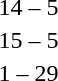<table style="text-align:center">
<tr>
<th width=200></th>
<th width=100></th>
<th width=200></th>
</tr>
<tr>
<td align=right><strong></strong></td>
<td>14 – 5</td>
<td align=left></td>
</tr>
<tr>
<td align=right><strong></strong></td>
<td>15 – 5</td>
<td align=left></td>
</tr>
<tr>
<td align=right></td>
<td>1 – 29</td>
<td align=left><strong></strong></td>
</tr>
</table>
